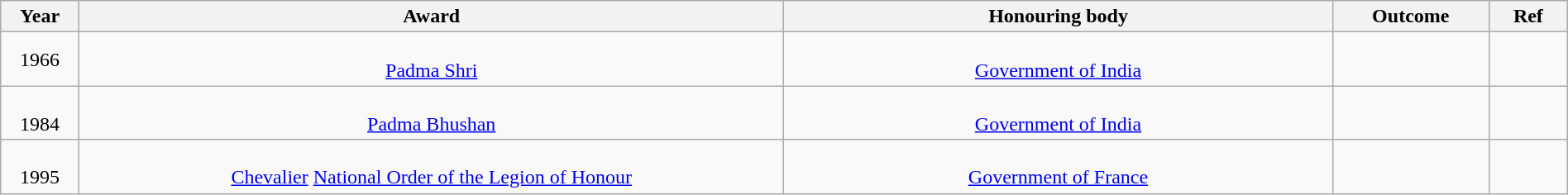<table class="wikitable sortable" style="width:100%;">
<tr>
<th width="5%">Year</th>
<th style="width:45%;">Award</th>
<th style="width:35%;">Honouring body</th>
<th style="width:10%;">Outcome</th>
<th style="width:5%;">Ref</th>
</tr>
<tr>
<td style="text-align:center;">1966</td>
<td style="text-align:center;"><br><a href='#'>Padma Shri</a></td>
<td style="text-align:center;"><br><a href='#'>Government of India</a></td>
<td></td>
<td></td>
</tr>
<tr>
<td style="text-align:center;"><br>1984</td>
<td style="text-align:center;"><br><a href='#'>Padma Bhushan</a></td>
<td style="text-align:center;"><br><a href='#'>Government of India</a></td>
<td></td>
<td></td>
</tr>
<tr>
<td style="text-align:center;"><br>1995</td>
<td style="text-align:center;"><br><a href='#'>Chevalier</a>
<a href='#'>National Order of the Legion of Honour</a></td>
<td style="text-align:center;"><br><a href='#'>Government of France</a></td>
<td></td>
<td></td>
</tr>
</table>
